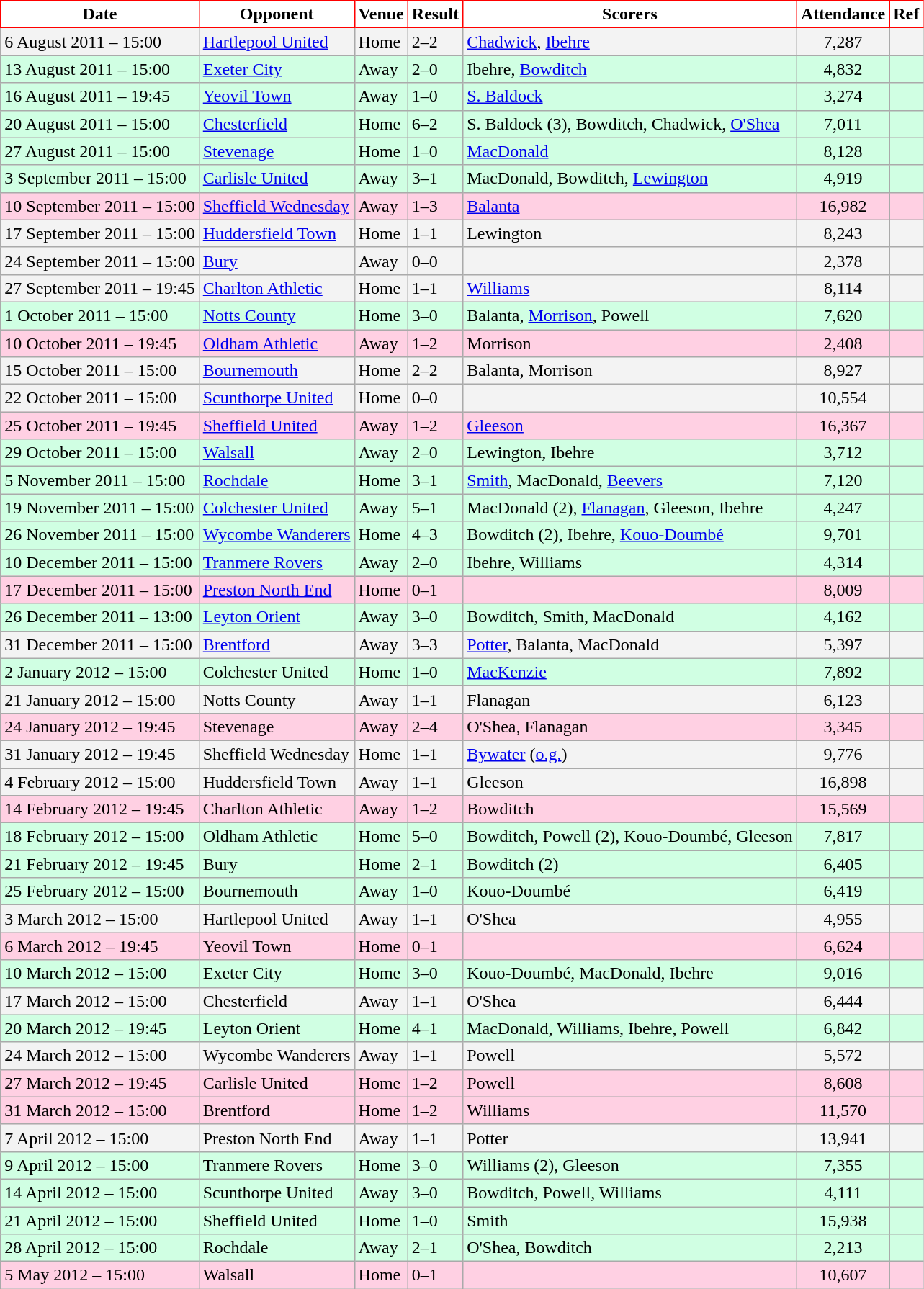<table class="wikitable">
<tr>
<th style="background:#FFFFFF; color:black; border:1px solid red;">Date</th>
<th style="background:#FFFFFF; color:black; border:1px solid red;">Opponent</th>
<th style="background:#FFFFFF; color:black; border:1px solid red;">Venue</th>
<th style="background:#FFFFFF; color:black; border:1px solid red;">Result</th>
<th style="background:#FFFFFF; color:black; border:1px solid red;">Scorers</th>
<th style="background:#FFFFFF; color:black; border:1px solid red;">Attendance</th>
<th style="background:#FFFFFF; color:black; border:1px solid red;">Ref</th>
</tr>
<tr bgcolor = "#f3f3f3">
<td>6 August 2011 – 15:00</td>
<td><a href='#'>Hartlepool United</a></td>
<td>Home</td>
<td>2–2</td>
<td><a href='#'>Chadwick</a>, <a href='#'>Ibehre</a></td>
<td align="center">7,287</td>
<td></td>
</tr>
<tr bgcolor = "#d0ffe3">
<td>13 August 2011 – 15:00</td>
<td><a href='#'>Exeter City</a></td>
<td>Away</td>
<td>2–0</td>
<td>Ibehre, <a href='#'>Bowditch</a></td>
<td align="center">4,832</td>
<td></td>
</tr>
<tr bgcolor = "#d0ffe3">
<td>16 August 2011 – 19:45</td>
<td><a href='#'>Yeovil Town</a></td>
<td>Away</td>
<td>1–0</td>
<td><a href='#'>S. Baldock</a></td>
<td align="center">3,274</td>
<td></td>
</tr>
<tr bgcolor = "#d0ffe3">
<td>20 August 2011 – 15:00</td>
<td><a href='#'>Chesterfield</a></td>
<td>Home</td>
<td>6–2</td>
<td>S. Baldock (3), Bowditch, Chadwick, <a href='#'>O'Shea</a></td>
<td align="center">7,011</td>
<td></td>
</tr>
<tr bgcolor = "#d0ffe3">
<td>27 August 2011 – 15:00</td>
<td><a href='#'>Stevenage</a></td>
<td>Home</td>
<td>1–0</td>
<td><a href='#'>MacDonald</a></td>
<td align="center">8,128</td>
<td></td>
</tr>
<tr bgcolor = "#d0ffe3">
<td>3 September 2011 – 15:00</td>
<td><a href='#'>Carlisle United</a></td>
<td>Away</td>
<td>3–1</td>
<td>MacDonald, Bowditch, <a href='#'>Lewington</a></td>
<td align="center">4,919</td>
<td></td>
</tr>
<tr bgcolor = "#ffd0e3">
<td>10 September 2011 – 15:00</td>
<td><a href='#'>Sheffield Wednesday</a></td>
<td>Away</td>
<td>1–3</td>
<td><a href='#'>Balanta</a></td>
<td align="center">16,982</td>
<td></td>
</tr>
<tr bgcolor = "#f3f3f3">
<td>17 September 2011 – 15:00</td>
<td><a href='#'>Huddersfield Town</a></td>
<td>Home</td>
<td>1–1</td>
<td>Lewington</td>
<td align="center">8,243</td>
<td></td>
</tr>
<tr bgcolor = "#f3f3f3">
<td>24 September 2011 – 15:00</td>
<td><a href='#'>Bury</a></td>
<td>Away</td>
<td>0–0</td>
<td> </td>
<td align="center">2,378</td>
<td></td>
</tr>
<tr bgcolor = "#f3f3f3">
<td>27 September 2011 – 19:45</td>
<td><a href='#'>Charlton Athletic</a></td>
<td>Home</td>
<td>1–1</td>
<td><a href='#'>Williams</a></td>
<td align="center">8,114</td>
<td></td>
</tr>
<tr bgcolor = "#d0ffe3">
<td>1 October 2011 – 15:00</td>
<td><a href='#'>Notts County</a></td>
<td>Home</td>
<td>3–0</td>
<td>Balanta, <a href='#'>Morrison</a>, Powell</td>
<td align="center">7,620</td>
<td></td>
</tr>
<tr bgcolor = "#ffd0e3">
<td>10 October 2011 – 19:45</td>
<td><a href='#'>Oldham Athletic</a></td>
<td>Away</td>
<td>1–2</td>
<td>Morrison</td>
<td align="center">2,408</td>
<td></td>
</tr>
<tr bgcolor = "#f3f3f3">
<td>15 October 2011 – 15:00</td>
<td><a href='#'>Bournemouth</a></td>
<td>Home</td>
<td>2–2</td>
<td>Balanta, Morrison</td>
<td align="center">8,927</td>
<td></td>
</tr>
<tr bgcolor = "#f3f3f3">
<td>22 October 2011 – 15:00</td>
<td><a href='#'>Scunthorpe United</a></td>
<td>Home</td>
<td>0–0</td>
<td> </td>
<td align="center">10,554</td>
<td></td>
</tr>
<tr bgcolor = "#ffd0e3">
<td>25 October 2011 – 19:45</td>
<td><a href='#'>Sheffield United</a></td>
<td>Away</td>
<td>1–2</td>
<td><a href='#'>Gleeson</a></td>
<td align="center">16,367</td>
<td></td>
</tr>
<tr bgcolor = "#d0ffe3">
<td>29 October 2011 – 15:00</td>
<td><a href='#'>Walsall</a></td>
<td>Away</td>
<td>2–0</td>
<td>Lewington, Ibehre</td>
<td align="center">3,712</td>
<td></td>
</tr>
<tr bgcolor = "#d0ffe3">
<td>5 November 2011 – 15:00</td>
<td><a href='#'>Rochdale</a></td>
<td>Home</td>
<td>3–1</td>
<td><a href='#'>Smith</a>, MacDonald, <a href='#'>Beevers</a></td>
<td align="center">7,120</td>
<td></td>
</tr>
<tr bgcolor = "#d0ffe3">
<td>19 November 2011 – 15:00</td>
<td><a href='#'>Colchester United</a></td>
<td>Away</td>
<td>5–1</td>
<td>MacDonald (2), <a href='#'>Flanagan</a>, Gleeson, Ibehre</td>
<td align="center">4,247</td>
<td></td>
</tr>
<tr bgcolor = "#d0ffe3">
<td>26 November 2011 – 15:00</td>
<td><a href='#'>Wycombe Wanderers</a></td>
<td>Home</td>
<td>4–3</td>
<td>Bowditch (2), Ibehre, <a href='#'>Kouo-Doumbé</a></td>
<td align="center">9,701</td>
<td></td>
</tr>
<tr bgcolor = "#d0ffe3">
<td>10 December 2011 – 15:00</td>
<td><a href='#'>Tranmere Rovers</a></td>
<td>Away</td>
<td>2–0</td>
<td>Ibehre, Williams</td>
<td align="center">4,314</td>
<td></td>
</tr>
<tr bgcolor = "#ffd0e3">
<td>17 December 2011 – 15:00</td>
<td><a href='#'>Preston North End</a></td>
<td>Home</td>
<td>0–1</td>
<td> </td>
<td align="center">8,009</td>
<td></td>
</tr>
<tr bgcolor = "#d0ffe3">
<td>26 December 2011 – 13:00</td>
<td><a href='#'>Leyton Orient</a></td>
<td>Away</td>
<td>3–0</td>
<td>Bowditch, Smith, MacDonald</td>
<td align="center">4,162</td>
<td></td>
</tr>
<tr bgcolor = "#f3f3f3">
<td>31 December 2011 – 15:00</td>
<td><a href='#'>Brentford</a></td>
<td>Away</td>
<td>3–3</td>
<td><a href='#'>Potter</a>, Balanta, MacDonald</td>
<td align="center">5,397</td>
<td></td>
</tr>
<tr bgcolor = "#d0ffe3">
<td>2 January 2012 – 15:00</td>
<td>Colchester United</td>
<td>Home</td>
<td>1–0</td>
<td><a href='#'>MacKenzie</a></td>
<td align="center">7,892</td>
<td></td>
</tr>
<tr bgcolor = "#f3f3f3">
<td>21 January 2012 – 15:00</td>
<td>Notts County</td>
<td>Away</td>
<td>1–1</td>
<td>Flanagan</td>
<td align="center">6,123</td>
<td></td>
</tr>
<tr bgcolor = "#ffd0e3">
<td>24 January 2012 – 19:45</td>
<td>Stevenage</td>
<td>Away</td>
<td>2–4</td>
<td>O'Shea, Flanagan</td>
<td align="center">3,345</td>
<td></td>
</tr>
<tr bgcolor = "#f3f3f3">
<td>31 January 2012 – 19:45</td>
<td>Sheffield Wednesday</td>
<td>Home</td>
<td>1–1</td>
<td><a href='#'>Bywater</a> (<a href='#'>o.g.</a>)</td>
<td align="center">9,776</td>
<td></td>
</tr>
<tr bgcolor = "#f3f3f3">
<td>4 February 2012 – 15:00</td>
<td>Huddersfield Town</td>
<td>Away</td>
<td>1–1</td>
<td>Gleeson</td>
<td align="center">16,898</td>
<td></td>
</tr>
<tr bgcolor = "#ffd0e3">
<td>14 February 2012 – 19:45</td>
<td>Charlton Athletic</td>
<td>Away</td>
<td>1–2</td>
<td>Bowditch</td>
<td align="center">15,569</td>
<td></td>
</tr>
<tr bgcolor = "#d0ffe3">
<td>18 February 2012 – 15:00</td>
<td>Oldham Athletic</td>
<td>Home</td>
<td>5–0</td>
<td>Bowditch, Powell (2), Kouo-Doumbé, Gleeson</td>
<td align="center">7,817</td>
<td></td>
</tr>
<tr bgcolor = "#d0ffe3">
<td>21 February 2012 – 19:45</td>
<td>Bury</td>
<td>Home</td>
<td>2–1</td>
<td>Bowditch (2)</td>
<td align="center">6,405</td>
<td></td>
</tr>
<tr bgcolor = "#d0ffe3">
<td>25 February 2012 – 15:00</td>
<td>Bournemouth</td>
<td>Away</td>
<td>1–0</td>
<td>Kouo-Doumbé</td>
<td align="center">6,419</td>
<td></td>
</tr>
<tr bgcolor = "#f3f3f3">
<td>3 March 2012 – 15:00</td>
<td>Hartlepool United</td>
<td>Away</td>
<td>1–1</td>
<td>O'Shea</td>
<td align="center">4,955</td>
<td></td>
</tr>
<tr bgcolor = "#ffd0e3">
<td>6 March 2012 – 19:45</td>
<td>Yeovil Town</td>
<td>Home</td>
<td>0–1</td>
<td> </td>
<td align="center">6,624</td>
<td></td>
</tr>
<tr bgcolor = "#d0ffe3">
<td>10 March 2012 – 15:00</td>
<td>Exeter City</td>
<td>Home</td>
<td>3–0</td>
<td>Kouo-Doumbé, MacDonald, Ibehre</td>
<td align="center">9,016</td>
<td></td>
</tr>
<tr bgcolor = "#f3f3f3">
<td>17 March 2012 – 15:00</td>
<td>Chesterfield</td>
<td>Away</td>
<td>1–1</td>
<td>O'Shea</td>
<td align="center">6,444</td>
<td></td>
</tr>
<tr bgcolor = "#d0ffe3">
<td>20 March 2012 – 19:45</td>
<td>Leyton Orient</td>
<td>Home</td>
<td>4–1</td>
<td>MacDonald, Williams, Ibehre, Powell</td>
<td align="center">6,842</td>
<td></td>
</tr>
<tr bgcolor = "#f3f3f3">
<td>24 March 2012 – 15:00</td>
<td>Wycombe Wanderers</td>
<td>Away</td>
<td>1–1</td>
<td>Powell</td>
<td align="center">5,572</td>
<td></td>
</tr>
<tr bgcolor = "#ffd0e3">
<td>27 March 2012 – 19:45</td>
<td>Carlisle United</td>
<td>Home</td>
<td>1–2</td>
<td>Powell</td>
<td align="center">8,608</td>
<td></td>
</tr>
<tr bgcolor = "#ffd0e3">
<td>31 March 2012 – 15:00</td>
<td>Brentford</td>
<td>Home</td>
<td>1–2</td>
<td>Williams</td>
<td align="center">11,570</td>
<td></td>
</tr>
<tr bgcolor = "#f3f3f3">
<td>7 April 2012 – 15:00</td>
<td>Preston North End</td>
<td>Away</td>
<td>1–1</td>
<td>Potter</td>
<td align="center">13,941</td>
<td></td>
</tr>
<tr bgcolor = "#d0ffe3">
<td>9 April 2012 – 15:00</td>
<td>Tranmere Rovers</td>
<td>Home</td>
<td>3–0</td>
<td>Williams (2), Gleeson</td>
<td align="center">7,355</td>
<td></td>
</tr>
<tr bgcolor = "#d0ffe3">
<td>14 April 2012 – 15:00</td>
<td>Scunthorpe United</td>
<td>Away</td>
<td>3–0</td>
<td>Bowditch, Powell, Williams</td>
<td align="center">4,111</td>
<td></td>
</tr>
<tr bgcolor = "#d0ffe3">
<td>21 April 2012 – 15:00</td>
<td>Sheffield United</td>
<td>Home</td>
<td>1–0</td>
<td>Smith</td>
<td align="center">15,938</td>
<td></td>
</tr>
<tr bgcolor = "#d0ffe3">
<td>28 April 2012 – 15:00</td>
<td>Rochdale</td>
<td>Away</td>
<td>2–1</td>
<td>O'Shea, Bowditch</td>
<td align="center">2,213</td>
<td></td>
</tr>
<tr bgcolor = "#ffd0e3">
<td>5 May 2012 – 15:00</td>
<td>Walsall</td>
<td>Home</td>
<td>0–1</td>
<td> </td>
<td align="center">10,607</td>
<td></td>
</tr>
</table>
